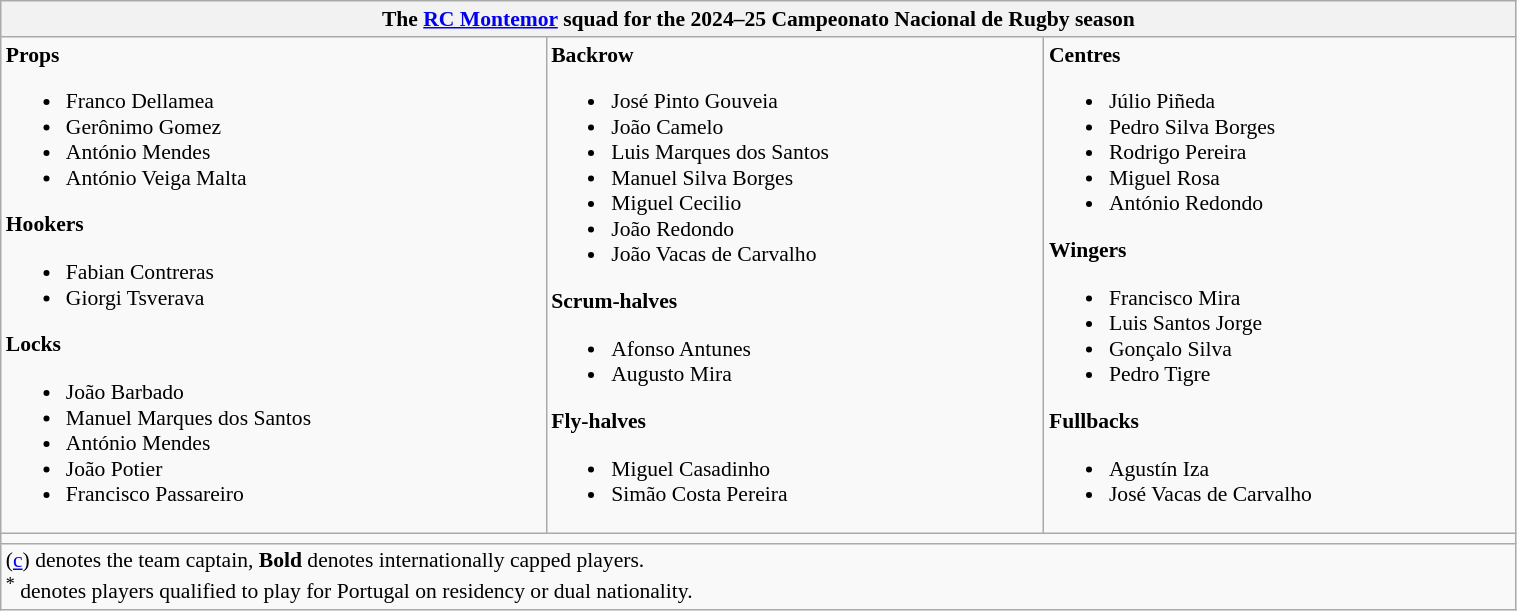<table class="wikitable" style="text-align:left; font-size:90%; width:80%">
<tr>
<th colspan="3">The <strong><a href='#'>RC Montemor</a></strong> squad for the 2024–25 Campeonato Nacional de Rugby season</th>
</tr>
<tr>
<td><strong>Props</strong><br><ul><li> Franco Dellamea</li><li> Gerônimo Gomez</li><li> António Mendes</li><li> António Veiga Malta</li></ul><strong>Hookers</strong><ul><li> Fabian Contreras</li><li> Giorgi Tsverava</li></ul><strong>Locks</strong><ul><li> João Barbado</li><li> Manuel Marques dos Santos</li><li> António Mendes</li><li> João Potier</li><li> Francisco Passareiro</li></ul></td>
<td><strong>Backrow</strong><br><ul><li> José Pinto Gouveia</li><li> João Camelo</li><li> Luis Marques dos Santos</li><li> Manuel Silva Borges</li><li> Miguel Cecilio</li><li> João Redondo</li><li> João Vacas de Carvalho</li></ul><strong>Scrum-halves</strong><ul><li> Afonso Antunes</li><li> Augusto Mira</li></ul><strong>Fly-halves</strong><ul><li> Miguel Casadinho</li><li> Simão Costa Pereira</li></ul></td>
<td><strong>Centres</strong><br><ul><li> Júlio Piñeda</li><li> Pedro Silva Borges</li><li> Rodrigo Pereira</li><li> Miguel Rosa</li><li> António Redondo</li></ul><strong>Wingers</strong><ul><li> Francisco Mira</li><li> Luis Santos Jorge</li><li> Gonçalo Silva</li><li> Pedro Tigre</li></ul><strong>Fullbacks</strong><ul><li> Agustín Iza</li><li> José Vacas de Carvalho</li></ul></td>
</tr>
<tr>
<td colspan="3"></td>
</tr>
<tr>
<td colspan="3">(<a href='#'>c</a>) denotes the team captain, <strong>Bold</strong> denotes internationally capped players.<br><sup>*</sup> denotes players qualified to play for Portugal on residency or dual nationality.
</td>
</tr>
</table>
